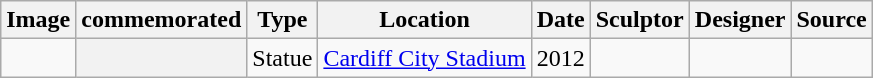<table class="wikitable sortable">
<tr>
<th class="unsortable">Image</th>
<th> commemorated</th>
<th>Type</th>
<th>Location</th>
<th>Date</th>
<th>Sculptor</th>
<th> Designer</th>
<th class="unsortable">Source</th>
</tr>
<tr>
<td></td>
<th></th>
<td>Statue</td>
<td><a href='#'>Cardiff City Stadium</a></td>
<td>2012</td>
<td></td>
<td></td>
<td></td>
</tr>
</table>
